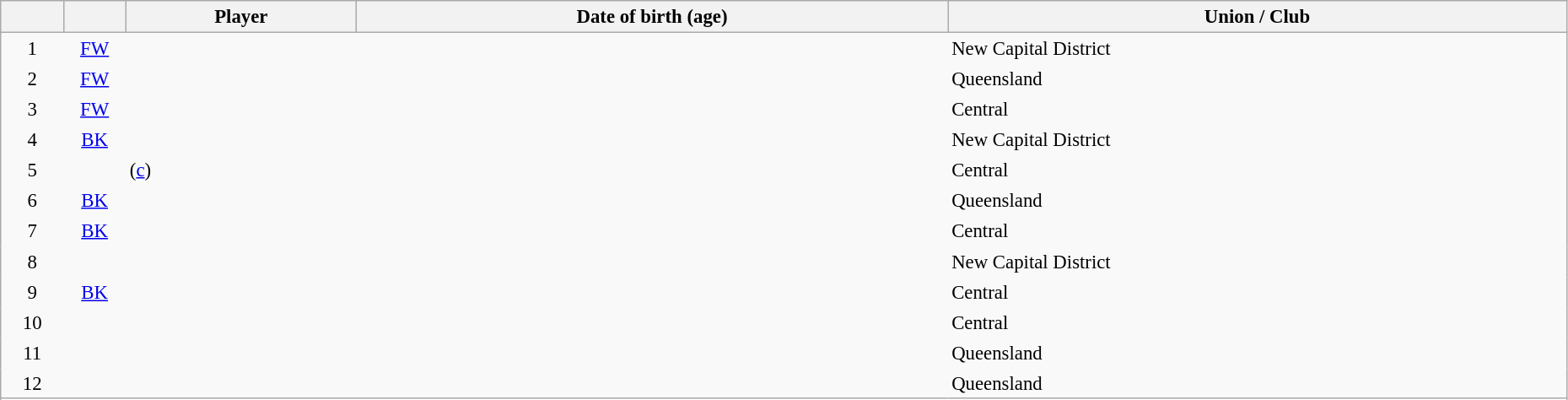<table class="sortable wikitable plainrowheaders" style="font-size:95%; width: 98%">
<tr>
<th scope="col" style="width:4%"></th>
<th scope="col" style="width:4%"></th>
<th scope="col">Player</th>
<th scope="col">Date of birth (age)</th>
<th scope="col">Union / Club</th>
</tr>
<tr>
<td style="text-align:center; border:0">1</td>
<td style="text-align:center; border:0"><a href='#'>FW</a></td>
<td style="text-align:left; border:0"></td>
<td style="text-align:left; border:0"></td>
<td style="text-align:left; border:0"> New Capital District</td>
</tr>
<tr>
<td style="text-align:center; border:0">2</td>
<td style="text-align:center; border:0"><a href='#'>FW</a></td>
<td style="text-align:left; border:0"></td>
<td style="text-align:left; border:0"></td>
<td style="text-align:left; border:0"> Queensland</td>
</tr>
<tr>
<td style="text-align:center; border:0">3</td>
<td style="text-align:center; border:0"><a href='#'>FW</a></td>
<td style="text-align:left; border:0"></td>
<td style="text-align:left; border:0"></td>
<td style="text-align:left; border:0"> Central</td>
</tr>
<tr>
<td style="text-align:center; border:0">4</td>
<td style="text-align:center; border:0"><a href='#'>BK</a></td>
<td style="text-align:left; border:0"></td>
<td style="text-align:left; border:0"></td>
<td style="text-align:left; border:0"> New Capital District</td>
</tr>
<tr>
<td style="text-align:center; border:0">5</td>
<td style="text-align:center; border:0"></td>
<td style="text-align:left; border:0"> (<a href='#'>c</a>)</td>
<td style="text-align:left; border:0"></td>
<td style="text-align:left; border:0"> Central</td>
</tr>
<tr>
<td style="text-align:center; border:0">6</td>
<td style="text-align:center; border:0"><a href='#'>BK</a></td>
<td style="text-align:left; border:0"></td>
<td style="text-align:left; border:0"></td>
<td style="text-align:left; border:0"> Queensland</td>
</tr>
<tr>
<td style="text-align:center; border:0">7</td>
<td style="text-align:center; border:0"><a href='#'>BK</a></td>
<td style="text-align:left; border:0"></td>
<td style="text-align:left; border:0"></td>
<td style="text-align:left; border:0"> Central</td>
</tr>
<tr>
<td style="text-align:center; border:0">8</td>
<td style="text-align:center; border:0"></td>
<td style="text-align:left; border:0"></td>
<td style="text-align:left; border:0"></td>
<td style="text-align:left; border:0"> New Capital District</td>
</tr>
<tr>
<td style="text-align:center; border:0">9</td>
<td style="text-align:center; border:0"><a href='#'>BK</a></td>
<td style="text-align:left; border:0"></td>
<td style="text-align:left; border:0"></td>
<td style="text-align:left; border:0"> Central</td>
</tr>
<tr>
<td style="text-align:center; border:0">10</td>
<td style="text-align:center; border:0"></td>
<td style="text-align:left; border:0"></td>
<td style="text-align:left; border:0"></td>
<td style="text-align:left; border:0"> Central</td>
</tr>
<tr>
<td style="text-align:center; border:0">11</td>
<td style="text-align:center; border:0"></td>
<td style="text-align:left; border:0"></td>
<td style="text-align:left; border:0"></td>
<td style="text-align:left; border:0"> Queensland</td>
</tr>
<tr>
<td style="text-align:center; border:0">12</td>
<td style="text-align:center; border:0"></td>
<td style="text-align:left; border:0"></td>
<td style="text-align:left; border:0"></td>
<td style="text-align:left; border:0"> Queensland</td>
</tr>
<tr>
</tr>
</table>
